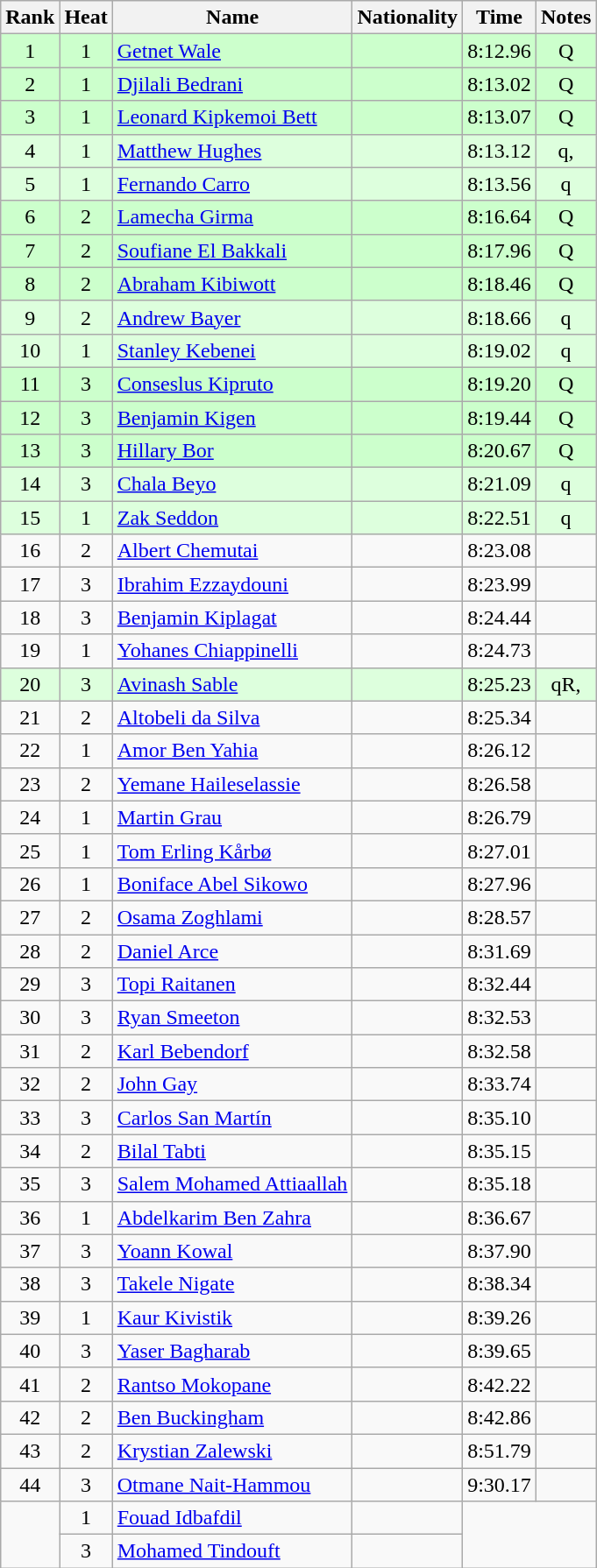<table class="wikitable sortable" style="text-align:center">
<tr>
<th>Rank</th>
<th>Heat</th>
<th>Name</th>
<th>Nationality</th>
<th>Time</th>
<th>Notes</th>
</tr>
<tr bgcolor=ccffcc>
<td>1</td>
<td>1</td>
<td align=left><a href='#'>Getnet Wale</a></td>
<td align=left></td>
<td>8:12.96</td>
<td>Q</td>
</tr>
<tr bgcolor=ccffcc>
<td>2</td>
<td>1</td>
<td align=left><a href='#'>Djilali Bedrani</a></td>
<td align=left></td>
<td>8:13.02</td>
<td>Q</td>
</tr>
<tr bgcolor=ccffcc>
<td>3</td>
<td>1</td>
<td align=left><a href='#'>Leonard Kipkemoi Bett</a></td>
<td align=left></td>
<td>8:13.07</td>
<td>Q</td>
</tr>
<tr bgcolor=ddffdd>
<td>4</td>
<td>1</td>
<td align=left><a href='#'>Matthew Hughes</a></td>
<td align=left></td>
<td>8:13.12</td>
<td>q, </td>
</tr>
<tr bgcolor=ddffdd>
<td>5</td>
<td>1</td>
<td align=left><a href='#'>Fernando Carro</a></td>
<td align=left></td>
<td>8:13.56</td>
<td>q</td>
</tr>
<tr bgcolor=ccffcc>
<td>6</td>
<td>2</td>
<td align=left><a href='#'>Lamecha Girma</a></td>
<td align=left></td>
<td>8:16.64</td>
<td>Q</td>
</tr>
<tr bgcolor=ccffcc>
<td>7</td>
<td>2</td>
<td align=left><a href='#'>Soufiane El Bakkali</a></td>
<td align=left></td>
<td>8:17.96</td>
<td>Q</td>
</tr>
<tr bgcolor=ccffcc>
<td>8</td>
<td>2</td>
<td align=left><a href='#'>Abraham Kibiwott</a></td>
<td align=left></td>
<td>8:18.46</td>
<td>Q</td>
</tr>
<tr bgcolor=ddffdd>
<td>9</td>
<td>2</td>
<td align=left><a href='#'>Andrew Bayer</a></td>
<td align=left></td>
<td>8:18.66</td>
<td>q</td>
</tr>
<tr bgcolor=ddffdd>
<td>10</td>
<td>1</td>
<td align=left><a href='#'>Stanley Kebenei</a></td>
<td align=left></td>
<td>8:19.02</td>
<td>q</td>
</tr>
<tr bgcolor=ccffcc>
<td>11</td>
<td>3</td>
<td align=left><a href='#'>Conseslus Kipruto</a></td>
<td align=left></td>
<td>8:19.20</td>
<td>Q</td>
</tr>
<tr bgcolor=ccffcc>
<td>12</td>
<td>3</td>
<td align=left><a href='#'>Benjamin Kigen</a></td>
<td align=left></td>
<td>8:19.44</td>
<td>Q</td>
</tr>
<tr bgcolor=ccffcc>
<td>13</td>
<td>3</td>
<td align=left><a href='#'>Hillary Bor</a></td>
<td align=left></td>
<td>8:20.67</td>
<td>Q</td>
</tr>
<tr bgcolor=ddffdd>
<td>14</td>
<td>3</td>
<td align=left><a href='#'>Chala Beyo</a></td>
<td align=left></td>
<td>8:21.09</td>
<td>q</td>
</tr>
<tr bgcolor=ddffdd>
<td>15</td>
<td>1</td>
<td align=left><a href='#'>Zak Seddon</a></td>
<td align=left></td>
<td>8:22.51</td>
<td>q</td>
</tr>
<tr>
<td>16</td>
<td>2</td>
<td align=left><a href='#'>Albert Chemutai</a></td>
<td align=left></td>
<td>8:23.08</td>
<td></td>
</tr>
<tr>
<td>17</td>
<td>3</td>
<td align=left><a href='#'>Ibrahim Ezzaydouni</a></td>
<td align=left></td>
<td>8:23.99</td>
<td></td>
</tr>
<tr>
<td>18</td>
<td>3</td>
<td align=left><a href='#'>Benjamin Kiplagat</a></td>
<td align=left></td>
<td>8:24.44</td>
<td></td>
</tr>
<tr>
<td>19</td>
<td>1</td>
<td align=left><a href='#'>Yohanes Chiappinelli</a></td>
<td align=left></td>
<td>8:24.73</td>
<td></td>
</tr>
<tr bgcolor=ddffdd>
<td>20</td>
<td>3</td>
<td align=left><a href='#'>Avinash Sable</a></td>
<td align=left></td>
<td>8:25.23</td>
<td>qR, <strong></strong></td>
</tr>
<tr>
<td>21</td>
<td>2</td>
<td align=left><a href='#'>Altobeli da Silva</a></td>
<td align=left></td>
<td>8:25.34</td>
<td></td>
</tr>
<tr>
<td>22</td>
<td>1</td>
<td align=left><a href='#'>Amor Ben Yahia</a></td>
<td align=left></td>
<td>8:26.12</td>
<td></td>
</tr>
<tr>
<td>23</td>
<td>2</td>
<td align=left><a href='#'>Yemane Haileselassie</a></td>
<td align=left></td>
<td>8:26.58</td>
<td></td>
</tr>
<tr>
<td>24</td>
<td>1</td>
<td align=left><a href='#'>Martin Grau</a></td>
<td align=left></td>
<td>8:26.79</td>
<td></td>
</tr>
<tr>
<td>25</td>
<td>1</td>
<td align=left><a href='#'>Tom Erling Kårbø</a></td>
<td align=left></td>
<td>8:27.01</td>
<td></td>
</tr>
<tr>
<td>26</td>
<td>1</td>
<td align=left><a href='#'>Boniface Abel Sikowo</a></td>
<td align=left></td>
<td>8:27.96</td>
<td></td>
</tr>
<tr>
<td>27</td>
<td>2</td>
<td align=left><a href='#'>Osama Zoghlami</a></td>
<td align=left></td>
<td>8:28.57</td>
<td></td>
</tr>
<tr>
<td>28</td>
<td>2</td>
<td align=left><a href='#'>Daniel Arce</a></td>
<td align=left></td>
<td>8:31.69</td>
<td></td>
</tr>
<tr>
<td>29</td>
<td>3</td>
<td align=left><a href='#'>Topi Raitanen</a></td>
<td align=left></td>
<td>8:32.44</td>
<td></td>
</tr>
<tr>
<td>30</td>
<td>3</td>
<td align=left><a href='#'>Ryan Smeeton</a></td>
<td align=left></td>
<td>8:32.53</td>
<td></td>
</tr>
<tr>
<td>31</td>
<td>2</td>
<td align=left><a href='#'>Karl Bebendorf</a></td>
<td align=left></td>
<td>8:32.58</td>
<td></td>
</tr>
<tr>
<td>32</td>
<td>2</td>
<td align=left><a href='#'>John Gay</a></td>
<td align=left></td>
<td>8:33.74</td>
<td></td>
</tr>
<tr>
<td>33</td>
<td>3</td>
<td align=left><a href='#'>Carlos San Martín</a></td>
<td align=left></td>
<td>8:35.10</td>
<td></td>
</tr>
<tr>
<td>34</td>
<td>2</td>
<td align=left><a href='#'>Bilal Tabti</a></td>
<td align=left></td>
<td>8:35.15</td>
<td></td>
</tr>
<tr>
<td>35</td>
<td>3</td>
<td align=left><a href='#'>Salem Mohamed Attiaallah</a></td>
<td align=left></td>
<td>8:35.18</td>
<td></td>
</tr>
<tr>
<td>36</td>
<td>1</td>
<td align=left><a href='#'>Abdelkarim Ben Zahra</a></td>
<td align=left></td>
<td>8:36.67</td>
<td></td>
</tr>
<tr>
<td>37</td>
<td>3</td>
<td align=left><a href='#'>Yoann Kowal</a></td>
<td align=left></td>
<td>8:37.90</td>
<td></td>
</tr>
<tr>
<td>38</td>
<td>3</td>
<td align=left><a href='#'>Takele Nigate</a></td>
<td align=left></td>
<td>8:38.34</td>
<td></td>
</tr>
<tr>
<td>39</td>
<td>1</td>
<td align=left><a href='#'>Kaur Kivistik</a></td>
<td align=left></td>
<td>8:39.26</td>
<td></td>
</tr>
<tr>
<td>40</td>
<td>3</td>
<td align=left><a href='#'>Yaser Bagharab</a></td>
<td align=left></td>
<td>8:39.65</td>
<td></td>
</tr>
<tr>
<td>41</td>
<td>2</td>
<td align=left><a href='#'>Rantso Mokopane</a></td>
<td align=left></td>
<td>8:42.22</td>
<td></td>
</tr>
<tr>
<td>42</td>
<td>2</td>
<td align=left><a href='#'>Ben Buckingham</a></td>
<td align=left></td>
<td>8:42.86</td>
<td></td>
</tr>
<tr>
<td>43</td>
<td>2</td>
<td align=left><a href='#'>Krystian Zalewski</a></td>
<td align=left></td>
<td>8:51.79</td>
<td></td>
</tr>
<tr>
<td>44</td>
<td>3</td>
<td align=left><a href='#'>Otmane Nait-Hammou</a></td>
<td align=left></td>
<td>9:30.17</td>
<td></td>
</tr>
<tr>
<td rowspan=2></td>
<td>1</td>
<td align=left><a href='#'>Fouad Idbafdil</a></td>
<td align=left></td>
<td rowspan=2 colspan=2></td>
</tr>
<tr>
<td>3</td>
<td align=left><a href='#'>Mohamed Tindouft</a></td>
<td align=left></td>
</tr>
</table>
